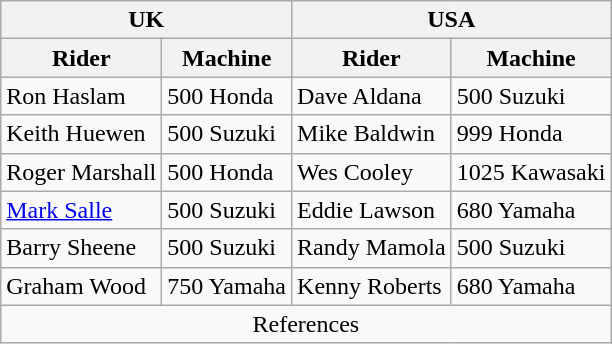<table class="wikitable">
<tr>
<th colspan=2>UK</th>
<th colspan=2>USA</th>
</tr>
<tr>
<th>Rider</th>
<th>Machine</th>
<th>Rider</th>
<th>Machine</th>
</tr>
<tr>
<td>Ron Haslam</td>
<td>500 Honda</td>
<td>Dave Aldana</td>
<td>500 Suzuki</td>
</tr>
<tr>
<td>Keith Huewen</td>
<td>500 Suzuki</td>
<td>Mike Baldwin</td>
<td>999 Honda</td>
</tr>
<tr>
<td>Roger Marshall</td>
<td>500 Honda</td>
<td>Wes Cooley</td>
<td>1025 Kawasaki</td>
</tr>
<tr>
<td><a href='#'>Mark Salle</a></td>
<td>500 Suzuki</td>
<td>Eddie Lawson</td>
<td>680 Yamaha</td>
</tr>
<tr>
<td>Barry Sheene</td>
<td>500 Suzuki</td>
<td>Randy Mamola</td>
<td>500 Suzuki</td>
</tr>
<tr>
<td>Graham Wood</td>
<td>750 Yamaha</td>
<td>Kenny Roberts</td>
<td>680 Yamaha</td>
</tr>
<tr>
<td colspan=4 align="center">References</td>
</tr>
</table>
